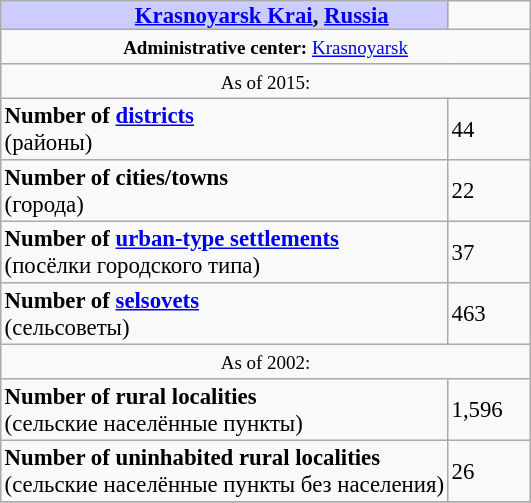<table border=1 align="right" cellpadding=2 cellspacing=0 style="margin: 0 0 1em 1em; background: #f9f9f9; border: 1px #aaa solid; border-collapse: collapse; font-size: 95%;">
<tr>
<th bgcolor="#ccccff" style="padding:0 0 0 50px;"><a href='#'>Krasnoyarsk Krai</a>, <a href='#'>Russia</a></th>
<td width="50px"></td>
</tr>
<tr>
<td colspan=2 align="center"><small><strong>Administrative center:</strong> <a href='#'>Krasnoyarsk</a></small></td>
</tr>
<tr>
<td colspan=2 align="center"><small>As of 2015:</small></td>
</tr>
<tr>
<td><strong>Number of <a href='#'>districts</a></strong><br>(районы)</td>
<td>44</td>
</tr>
<tr>
<td><strong>Number of cities/towns</strong><br>(города)</td>
<td>22</td>
</tr>
<tr>
<td><strong>Number of <a href='#'>urban-type settlements</a></strong><br>(посёлки городского типа)</td>
<td>37</td>
</tr>
<tr>
<td><strong>Number of <a href='#'>selsovets</a></strong><br>(сельсоветы)</td>
<td>463</td>
</tr>
<tr>
<td colspan=2 align="center"><small>As of 2002:</small></td>
</tr>
<tr>
<td><strong>Number of rural localities</strong><br>(сельские населённые пункты)</td>
<td>1,596</td>
</tr>
<tr>
<td><strong>Number of uninhabited rural localities</strong><br>(сельские населённые пункты без населения)</td>
<td>26</td>
</tr>
<tr>
</tr>
</table>
